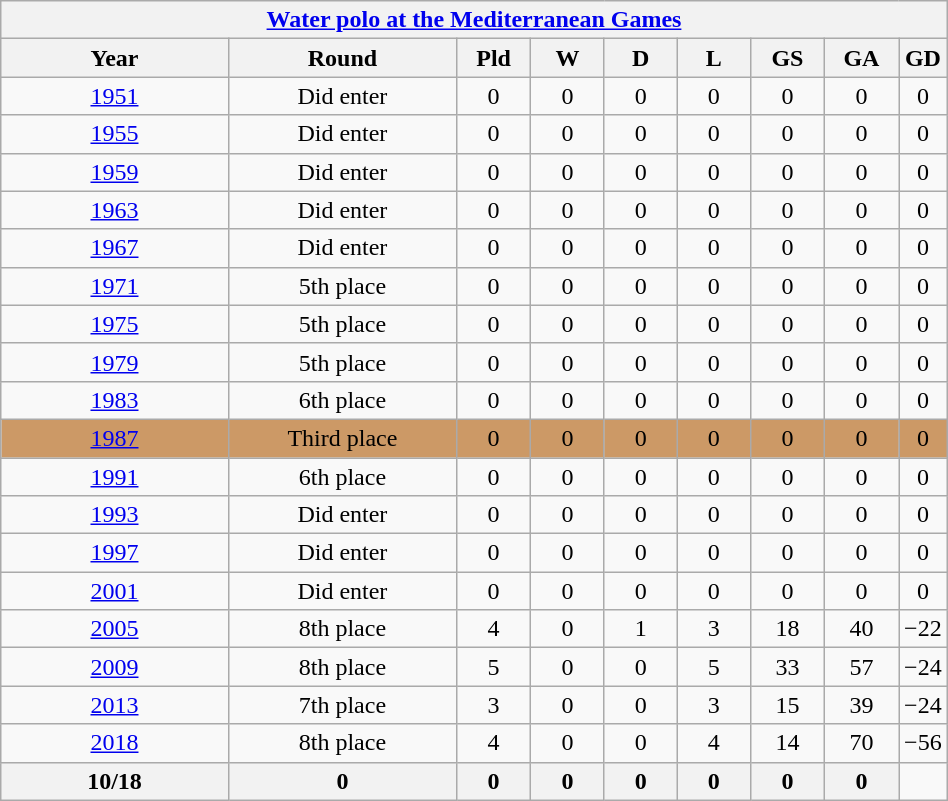<table class="wikitable" width=50% style="text-align: center;font-size:100%;">
<tr>
<th colspan=10><a href='#'>Water polo at the Mediterranean Games</a></th>
</tr>
<tr>
<th width=25%>Year</th>
<th width=25%>Round</th>
<th width=8%>Pld</th>
<th width=8%>W</th>
<th width=8%>D</th>
<th width=8%>L</th>
<th width=8%>GS</th>
<th width=8%>GA</th>
<th width=10%>GD</th>
</tr>
<tr>
<td><a href='#'>1951</a></td>
<td>Did enter</td>
<td>0</td>
<td>0</td>
<td>0</td>
<td>0</td>
<td>0</td>
<td>0</td>
<td>0</td>
</tr>
<tr>
<td><a href='#'>1955</a></td>
<td>Did enter</td>
<td>0</td>
<td>0</td>
<td>0</td>
<td>0</td>
<td>0</td>
<td>0</td>
<td>0</td>
</tr>
<tr>
<td><a href='#'>1959</a></td>
<td>Did enter</td>
<td>0</td>
<td>0</td>
<td>0</td>
<td>0</td>
<td>0</td>
<td>0</td>
<td>0</td>
</tr>
<tr>
<td><a href='#'>1963</a></td>
<td>Did enter</td>
<td>0</td>
<td>0</td>
<td>0</td>
<td>0</td>
<td>0</td>
<td>0</td>
<td>0</td>
</tr>
<tr>
<td><a href='#'>1967</a></td>
<td>Did enter</td>
<td>0</td>
<td>0</td>
<td>0</td>
<td>0</td>
<td>0</td>
<td>0</td>
<td>0</td>
</tr>
<tr>
<td><a href='#'>1971</a></td>
<td>5th place</td>
<td>0</td>
<td>0</td>
<td>0</td>
<td>0</td>
<td>0</td>
<td>0</td>
<td>0</td>
</tr>
<tr>
<td><a href='#'>1975</a></td>
<td>5th place</td>
<td>0</td>
<td>0</td>
<td>0</td>
<td>0</td>
<td>0</td>
<td>0</td>
<td>0</td>
</tr>
<tr>
<td><a href='#'>1979</a></td>
<td>5th place</td>
<td>0</td>
<td>0</td>
<td>0</td>
<td>0</td>
<td>0</td>
<td>0</td>
<td>0</td>
</tr>
<tr>
<td><a href='#'>1983</a></td>
<td>6th place</td>
<td>0</td>
<td>0</td>
<td>0</td>
<td>0</td>
<td>0</td>
<td>0</td>
<td>0</td>
</tr>
<tr bgcolor="#cc9966">
<td><a href='#'>1987</a></td>
<td>Third place</td>
<td>0</td>
<td>0</td>
<td>0</td>
<td>0</td>
<td>0</td>
<td>0</td>
<td>0</td>
</tr>
<tr>
<td><a href='#'>1991</a></td>
<td>6th place</td>
<td>0</td>
<td>0</td>
<td>0</td>
<td>0</td>
<td>0</td>
<td>0</td>
<td>0</td>
</tr>
<tr>
<td><a href='#'>1993</a></td>
<td>Did enter</td>
<td>0</td>
<td>0</td>
<td>0</td>
<td>0</td>
<td>0</td>
<td>0</td>
<td>0</td>
</tr>
<tr>
<td><a href='#'>1997</a></td>
<td>Did enter</td>
<td>0</td>
<td>0</td>
<td>0</td>
<td>0</td>
<td>0</td>
<td>0</td>
<td>0</td>
</tr>
<tr>
<td><a href='#'>2001</a></td>
<td>Did enter</td>
<td>0</td>
<td>0</td>
<td>0</td>
<td>0</td>
<td>0</td>
<td>0</td>
<td>0</td>
</tr>
<tr>
<td><a href='#'>2005</a></td>
<td>8th place</td>
<td>4</td>
<td>0</td>
<td>1</td>
<td>3</td>
<td>18</td>
<td>40</td>
<td>−22</td>
</tr>
<tr>
<td><a href='#'>2009</a></td>
<td>8th place</td>
<td>5</td>
<td>0</td>
<td>0</td>
<td>5</td>
<td>33</td>
<td>57</td>
<td>−24</td>
</tr>
<tr>
<td><a href='#'>2013</a></td>
<td>7th place</td>
<td>3</td>
<td>0</td>
<td>0</td>
<td>3</td>
<td>15</td>
<td>39</td>
<td>−24</td>
</tr>
<tr>
<td><a href='#'>2018</a></td>
<td>8th place</td>
<td>4</td>
<td>0</td>
<td>0</td>
<td>4</td>
<td>14</td>
<td>70</td>
<td>−56</td>
</tr>
<tr>
<th !Total>10/18</th>
<th>0</th>
<th>0</th>
<th>0</th>
<th>0</th>
<th>0</th>
<th>0</th>
<th>0</th>
</tr>
</table>
